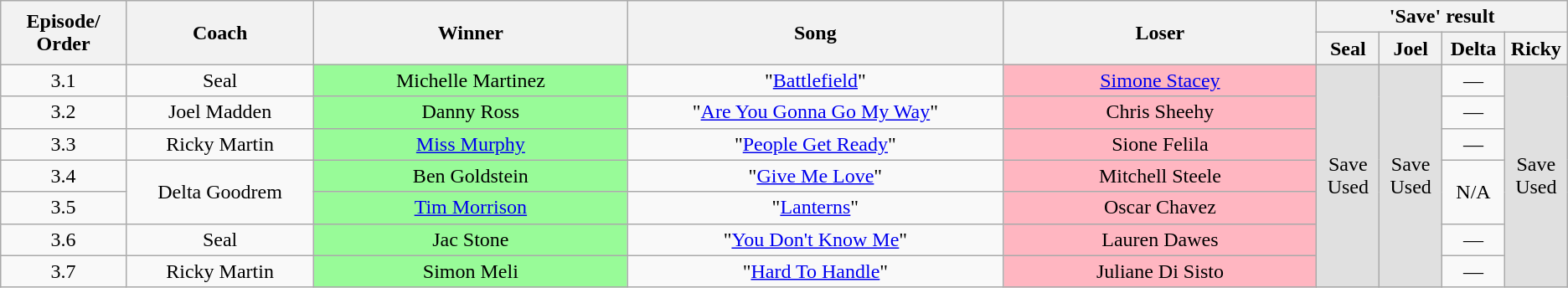<table class="wikitable" style="text-align: center; width: auto;">
<tr>
<th rowspan="2" style="width:08%;">Episode/<br>Order</th>
<th rowspan="2" style="width:12%;">Coach</th>
<th rowspan="2" style="width:20%;">Winner</th>
<th rowspan="2" style="width:24%;">Song</th>
<th rowspan="2" style="width:20%;">Loser</th>
<th colspan="4" style="width:16%;">'Save' result</th>
</tr>
<tr>
<th style="width:04%;">Seal</th>
<th style="width:04%;">Joel</th>
<th style="width:04%;">Delta</th>
<th style="width:04%;">Ricky</th>
</tr>
<tr>
<td>3.1</td>
<td>Seal</td>
<td style="background:palegreen">Michelle Martinez</td>
<td>"<a href='#'>Battlefield</a>"</td>
<td style="background:lightpink"><a href='#'>Simone Stacey</a></td>
<td rowspan="7" style="background:#e0e0e0">Save Used</td>
<td rowspan="7" style="background:#e0e0e0">Save Used</td>
<td>—</td>
<td rowspan="7" style="background:#e0e0e0">Save Used</td>
</tr>
<tr>
<td>3.2</td>
<td>Joel Madden</td>
<td style="background:palegreen">Danny Ross</td>
<td>"<a href='#'>Are You Gonna Go My Way</a>"</td>
<td style="background:lightpink">Chris Sheehy</td>
<td>—</td>
</tr>
<tr>
<td>3.3</td>
<td>Ricky Martin</td>
<td style="background:palegreen"><a href='#'>Miss Murphy</a></td>
<td>"<a href='#'>People Get Ready</a>"</td>
<td style="background:lightpink">Sione Felila</td>
<td>—</td>
</tr>
<tr>
<td>3.4</td>
<td rowspan=2>Delta Goodrem</td>
<td style="background:palegreen">Ben Goldstein</td>
<td>"<a href='#'>Give Me Love</a>"</td>
<td style="background:lightpink">Mitchell Steele</td>
<td rowspan="2">N/A</td>
</tr>
<tr>
<td>3.5</td>
<td style="background:palegreen"><a href='#'>Tim Morrison</a></td>
<td>"<a href='#'>Lanterns</a>"</td>
<td style="background:lightpink">Oscar Chavez</td>
</tr>
<tr>
<td>3.6</td>
<td>Seal</td>
<td style="background:palegreen">Jac Stone</td>
<td>"<a href='#'>You Don't Know Me</a>"</td>
<td style="background:lightpink">Lauren Dawes</td>
<td>—</td>
</tr>
<tr>
<td>3.7</td>
<td>Ricky Martin</td>
<td style="background:palegreen">Simon Meli</td>
<td>"<a href='#'>Hard To Handle</a>"</td>
<td style="background:lightpink">Juliane Di Sisto</td>
<td>—</td>
</tr>
</table>
